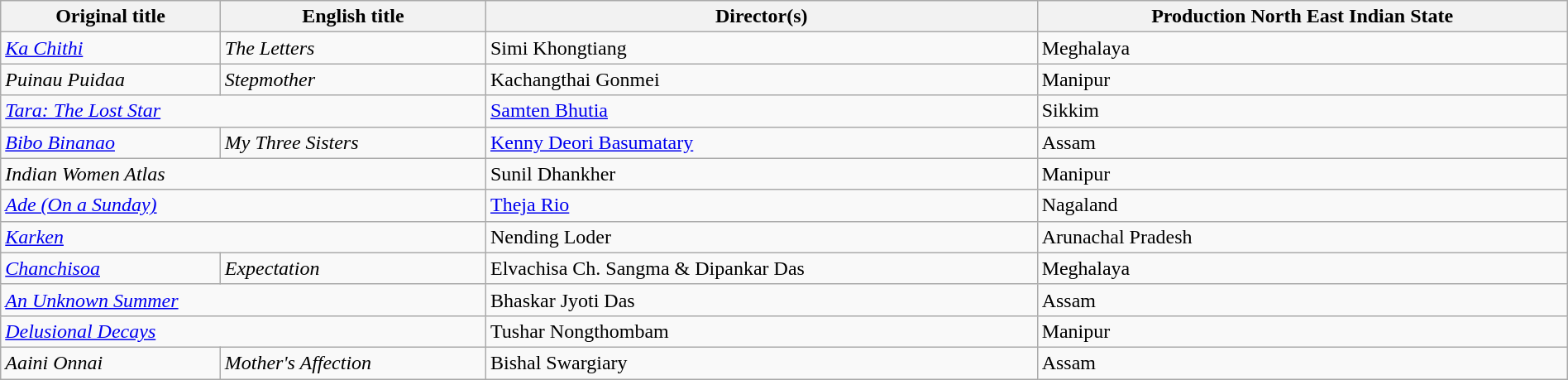<table class="sortable wikitable" style="width:100%; margin-bottom:4px" cellpadding="5">
<tr>
<th scope="col">Original title</th>
<th scope="col">English title</th>
<th scope="col">Director(s)</th>
<th scope="col">Production North East Indian State</th>
</tr>
<tr>
<td><em><a href='#'>Ka Chithi</a></em></td>
<td><em>The Letters</em></td>
<td>Simi Khongtiang</td>
<td>Meghalaya</td>
</tr>
<tr>
<td><em>Puinau Puidaa</em></td>
<td><em>Stepmother</em></td>
<td>Kachangthai Gonmei</td>
<td>Manipur</td>
</tr>
<tr>
<td colspan=2><em><a href='#'>Tara: The Lost Star</a></em></td>
<td><a href='#'>Samten Bhutia</a></td>
<td>Sikkim</td>
</tr>
<tr>
<td><em><a href='#'>Bibo Binanao</a></em></td>
<td><em>My Three Sisters</em></td>
<td><a href='#'>Kenny Deori Basumatary</a></td>
<td>Assam</td>
</tr>
<tr>
<td colspan=2><em>Indian Women Atlas</em></td>
<td>Sunil Dhankher</td>
<td>Manipur</td>
</tr>
<tr>
<td colspan=2><em><a href='#'>Ade (On a Sunday)</a></em></td>
<td><a href='#'>Theja Rio</a></td>
<td>Nagaland</td>
</tr>
<tr>
<td colspan=2><em><a href='#'>Karken</a></em></td>
<td>Nending Loder</td>
<td>Arunachal Pradesh</td>
</tr>
<tr>
<td><em><a href='#'>Chanchisoa</a></em></td>
<td><em>Expectation</em></td>
<td>Elvachisa Ch. Sangma & Dipankar Das</td>
<td>Meghalaya</td>
</tr>
<tr>
<td colspan=2><em><a href='#'>An Unknown Summer</a></em></td>
<td>Bhaskar Jyoti Das</td>
<td>Assam</td>
</tr>
<tr>
<td colspan=2><em><a href='#'>Delusional Decays</a></em></td>
<td>Tushar Nongthombam</td>
<td>Manipur</td>
</tr>
<tr>
<td><em>Aaini Onnai</em></td>
<td><em>Mother's Affection</em></td>
<td>Bishal Swargiary</td>
<td>Assam</td>
</tr>
</table>
